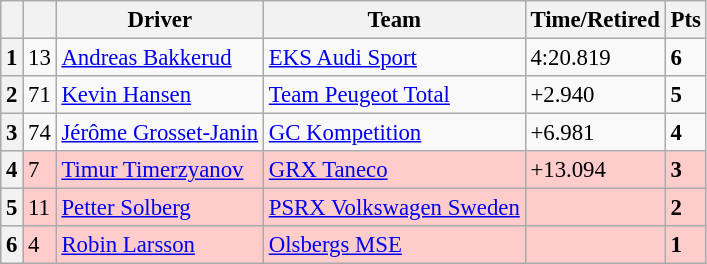<table class=wikitable style="font-size:95%">
<tr>
<th></th>
<th></th>
<th>Driver</th>
<th>Team</th>
<th>Time/Retired</th>
<th>Pts</th>
</tr>
<tr>
<th>1</th>
<td>13</td>
<td> <a href='#'>Andreas Bakkerud</a></td>
<td><a href='#'>EKS Audi Sport</a></td>
<td>4:20.819</td>
<td><strong>6</strong></td>
</tr>
<tr>
<th>2</th>
<td>71</td>
<td> <a href='#'>Kevin Hansen</a></td>
<td><a href='#'>Team Peugeot Total</a></td>
<td>+2.940</td>
<td><strong>5</strong></td>
</tr>
<tr>
<th>3</th>
<td>74</td>
<td> <a href='#'>Jérôme Grosset-Janin</a></td>
<td><a href='#'>GC Kompetition</a></td>
<td>+6.981</td>
<td><strong>4</strong></td>
</tr>
<tr style="background:#ffcccc;">
<th>4</th>
<td>7</td>
<td> <a href='#'>Timur Timerzyanov</a></td>
<td><a href='#'>GRX Taneco</a></td>
<td>+13.094</td>
<td><strong>3</strong></td>
</tr>
<tr style="background:#ffcccc;">
<th>5</th>
<td>11</td>
<td> <a href='#'>Petter Solberg</a></td>
<td><a href='#'>PSRX Volkswagen Sweden</a></td>
<td></td>
<td><strong>2</strong></td>
</tr>
<tr style="background:#ffcccc;">
<th>6</th>
<td>4</td>
<td> <a href='#'>Robin Larsson</a></td>
<td><a href='#'>Olsbergs MSE</a></td>
<td></td>
<td><strong>1</strong></td>
</tr>
</table>
